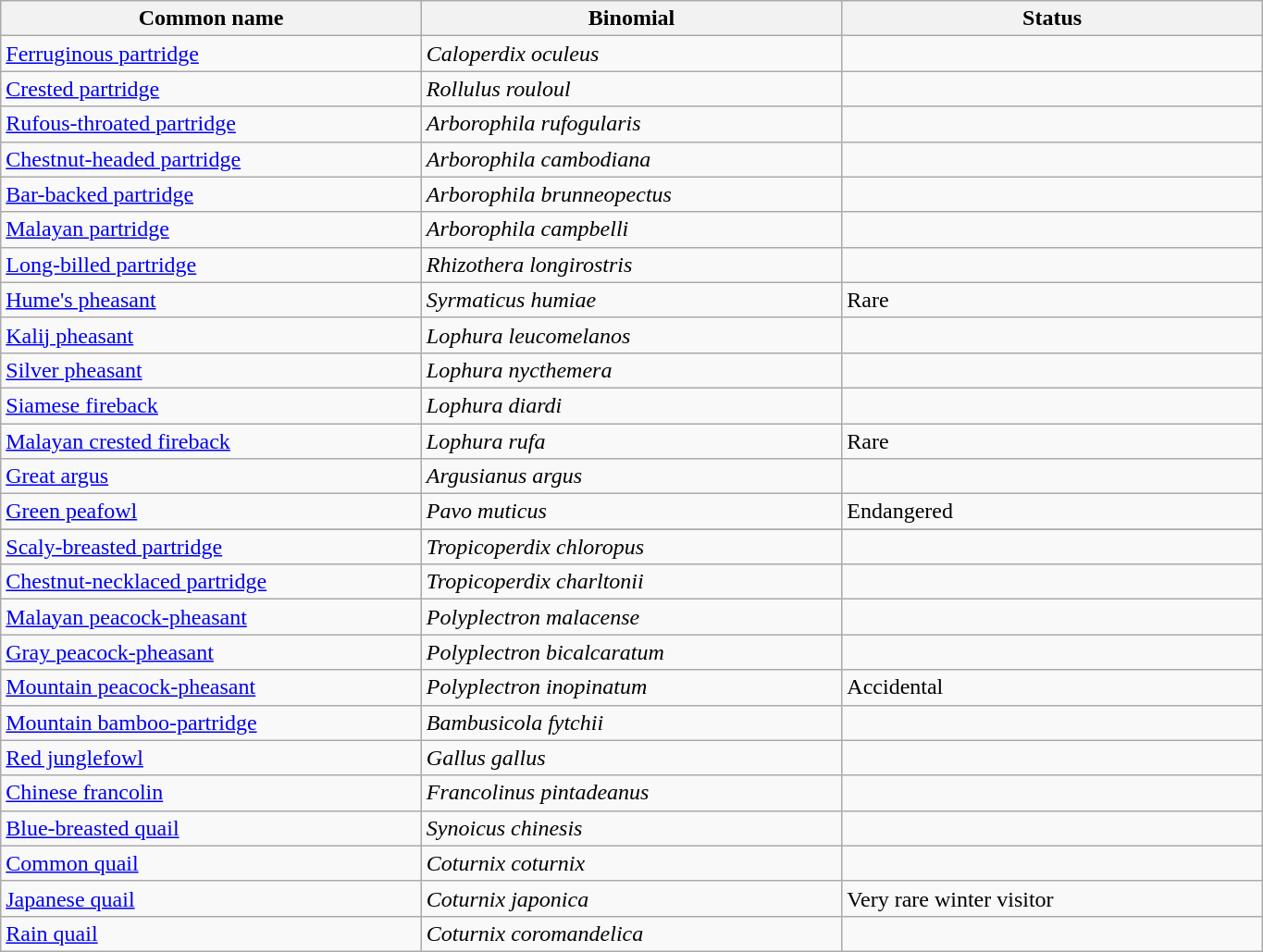<table width=72% class="wikitable">
<tr>
<th width=24%>Common name</th>
<th width=24%>Binomial</th>
<th width=24%>Status</th>
</tr>
<tr>
<td><a href='#'>Ferruginous partridge</a></td>
<td><em>Caloperdix oculeus</em></td>
<td></td>
</tr>
<tr>
<td><a href='#'>Crested partridge</a></td>
<td><em>Rollulus rouloul</em></td>
<td></td>
</tr>
<tr>
<td><a href='#'>Rufous-throated partridge</a></td>
<td><em>Arborophila rufogularis</em></td>
<td></td>
</tr>
<tr>
<td><a href='#'>Chestnut-headed partridge</a></td>
<td><em>Arborophila cambodiana</em></td>
<td></td>
</tr>
<tr>
<td><a href='#'>Bar-backed partridge</a></td>
<td><em>Arborophila brunneopectus</em></td>
<td></td>
</tr>
<tr>
<td><a href='#'>Malayan partridge</a></td>
<td><em>Arborophila campbelli</em></td>
<td></td>
</tr>
<tr>
<td><a href='#'>Long-billed partridge</a></td>
<td><em>Rhizothera longirostris</em></td>
<td></td>
</tr>
<tr>
<td><a href='#'>Hume's pheasant</a></td>
<td><em>Syrmaticus humiae</em></td>
<td>Rare</td>
</tr>
<tr>
<td><a href='#'>Kalij pheasant</a></td>
<td><em>Lophura leucomelanos</em></td>
<td></td>
</tr>
<tr>
<td><a href='#'>Silver pheasant</a></td>
<td><em>Lophura nycthemera</em></td>
<td></td>
</tr>
<tr>
<td><a href='#'>Siamese fireback</a></td>
<td><em>Lophura diardi</em></td>
<td></td>
</tr>
<tr>
<td><a href='#'>Malayan crested fireback</a></td>
<td><em>Lophura rufa</em></td>
<td>Rare</td>
</tr>
<tr>
<td><a href='#'>Great argus</a></td>
<td><em>Argusianus argus</em></td>
<td></td>
</tr>
<tr>
<td><a href='#'>Green peafowl</a></td>
<td><em>Pavo muticus</em></td>
<td>Endangered</td>
</tr>
<tr>
</tr>
<tr>
<td><a href='#'>Scaly-breasted partridge</a></td>
<td><em>Tropicoperdix chloropus</em></td>
<td></td>
</tr>
<tr>
<td><a href='#'>Chestnut-necklaced partridge</a></td>
<td><em>Tropicoperdix charltonii</em></td>
<td></td>
</tr>
<tr>
<td><a href='#'>Malayan peacock-pheasant</a></td>
<td><em>Polyplectron malacense</em></td>
<td></td>
</tr>
<tr>
<td><a href='#'>Gray peacock-pheasant</a></td>
<td><em>Polyplectron bicalcaratum</em></td>
<td></td>
</tr>
<tr>
<td><a href='#'>Mountain peacock-pheasant</a></td>
<td><em>Polyplectron inopinatum</em></td>
<td>Accidental</td>
</tr>
<tr>
<td><a href='#'>Mountain bamboo-partridge</a></td>
<td><em>Bambusicola fytchii</em></td>
<td></td>
</tr>
<tr>
<td><a href='#'>Red junglefowl</a></td>
<td><em>Gallus gallus</em></td>
<td></td>
</tr>
<tr>
<td><a href='#'>Chinese francolin</a></td>
<td><em>Francolinus pintadeanus</em></td>
<td></td>
</tr>
<tr>
<td><a href='#'>Blue-breasted quail</a></td>
<td><em>Synoicus chinesis</em></td>
<td></td>
</tr>
<tr>
<td><a href='#'>Common quail</a></td>
<td><em>Coturnix coturnix</em></td>
<td></td>
</tr>
<tr>
<td><a href='#'>Japanese quail</a></td>
<td><em>Coturnix japonica</em></td>
<td>Very rare winter visitor</td>
</tr>
<tr>
<td><a href='#'>Rain quail</a></td>
<td><em>Coturnix coromandelica</em></td>
<td></td>
</tr>
</table>
